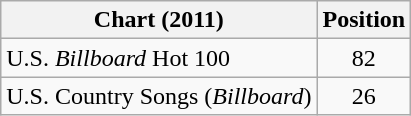<table class="wikitable sortable">
<tr>
<th scope="col">Chart (2011)</th>
<th scope="col">Position</th>
</tr>
<tr>
<td>U.S. <em>Billboard</em> Hot 100</td>
<td align="center">82</td>
</tr>
<tr>
<td>U.S. Country Songs (<em>Billboard</em>)</td>
<td align="center">26</td>
</tr>
</table>
